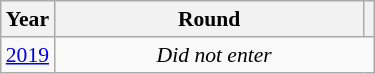<table class="wikitable" style="text-align: center; font-size:90%">
<tr>
<th>Year</th>
<th style="width:200px">Round</th>
<th></th>
</tr>
<tr>
<td><a href='#'>2019</a></td>
<td colspan="2"><em>Did not enter</em></td>
</tr>
</table>
